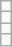<table class="wikitable">
<tr>
<td></td>
</tr>
<tr>
<td></td>
</tr>
<tr>
<td></td>
</tr>
<tr>
<td></td>
</tr>
</table>
